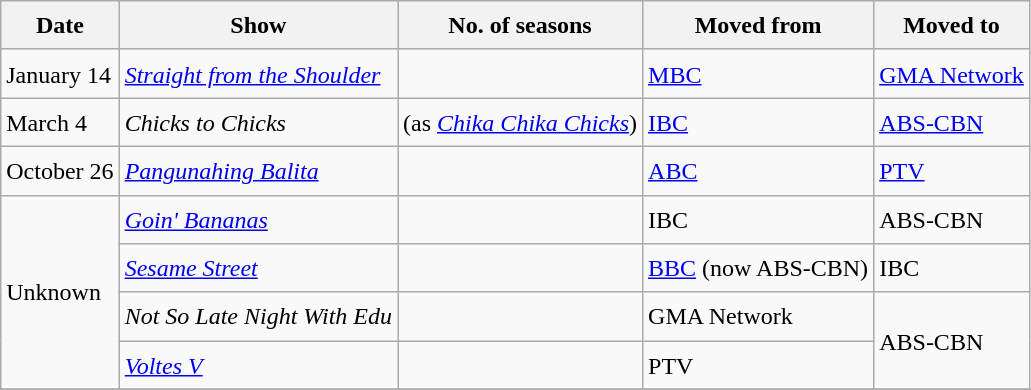<table class="wikitable" style="text-align:left; line-height:25px; width:auto;">
<tr>
<th>Date</th>
<th>Show</th>
<th>No. of seasons</th>
<th>Moved from</th>
<th>Moved to</th>
</tr>
<tr>
<td>January 14</td>
<td><em><a href='#'>Straight from the Shoulder</a></em></td>
<td></td>
<td><a href='#'>MBC</a></td>
<td><a href='#'>GMA Network</a></td>
</tr>
<tr>
<td>March 4</td>
<td><em>Chicks to Chicks</em></td>
<td>(as <em><a href='#'>Chika Chika Chicks</a></em>)</td>
<td><a href='#'>IBC</a></td>
<td><a href='#'>ABS-CBN</a></td>
</tr>
<tr>
<td>October 26</td>
<td><em><a href='#'>Pangunahing Balita</a></em></td>
<td></td>
<td><a href='#'>ABC</a></td>
<td><a href='#'>PTV</a></td>
</tr>
<tr>
<td rowspan="4">Unknown</td>
<td><em><a href='#'>Goin' Bananas</a></em></td>
<td></td>
<td>IBC</td>
<td>ABS-CBN</td>
</tr>
<tr>
<td><em><a href='#'>Sesame Street</a></em></td>
<td></td>
<td><a href='#'>BBC</a> (now ABS-CBN)</td>
<td>IBC</td>
</tr>
<tr>
<td><em>Not So Late Night With Edu</em></td>
<td></td>
<td>GMA Network</td>
<td rowspan="2">ABS-CBN</td>
</tr>
<tr>
<td><em><a href='#'>Voltes V</a></em></td>
<td></td>
<td>PTV</td>
</tr>
<tr>
</tr>
</table>
